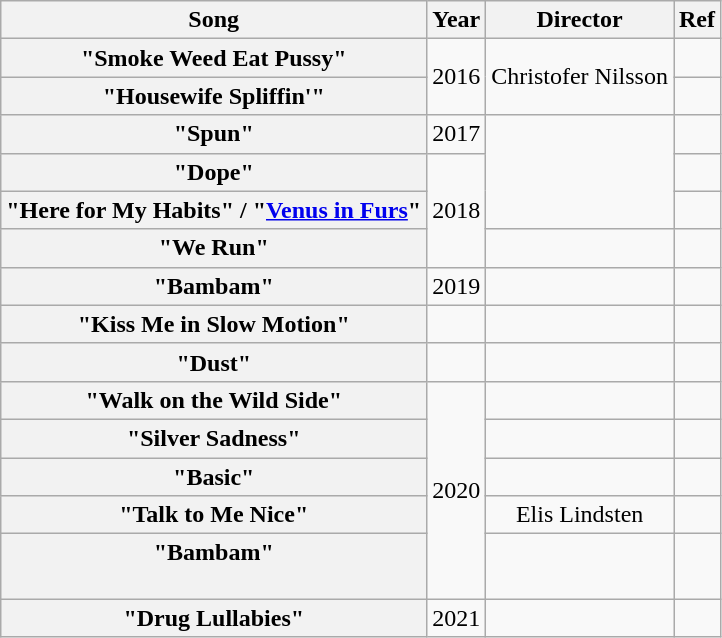<table class="wikitable plainrowheaders" style="text-align:center;">
<tr>
<th scope="col">Song</th>
<th scope="col">Year</th>
<th scope="col">Director</th>
<th scope="col">Ref</th>
</tr>
<tr>
<th scope="row">"Smoke Weed Eat Pussy"</th>
<td rowspan="2">2016</td>
<td rowspan="2">Christofer Nilsson</td>
<td></td>
</tr>
<tr>
<th scope="row">"Housewife Spliffin'"</th>
<td></td>
</tr>
<tr>
<th scope="row">"Spun"</th>
<td>2017</td>
<td rowspan="3"></td>
<td></td>
</tr>
<tr>
<th scope="row">"Dope"</th>
<td rowspan="3">2018</td>
<td></td>
</tr>
<tr>
<th scope="row">"Here for My Habits" / "<a href='#'>Venus in Furs</a>"</th>
<td></td>
</tr>
<tr>
<th scope="row">"We Run"</th>
<td></td>
<td></td>
</tr>
<tr>
<th scope="row">"Bambam"</th>
<td>2019</td>
<td></td>
<td></td>
</tr>
<tr>
<th scope="row">"Kiss Me in Slow Motion"</th>
<td></td>
<td></td>
<td></td>
</tr>
<tr>
<th scope="row">"Dust"</th>
<td></td>
<td></td>
<td></td>
</tr>
<tr>
<th scope="row">"Walk on the Wild Side"</th>
<td rowspan="5">2020</td>
<td></td>
<td></td>
</tr>
<tr>
<th scope="row">"Silver Sadness"</th>
<td></td>
<td></td>
</tr>
<tr>
<th scope="row">"Basic"</th>
<td></td>
<td></td>
</tr>
<tr>
<th scope="row">"Talk to Me Nice"</th>
<td>Elis Lindsten</td>
<td></td>
</tr>
<tr>
<th scope="row">"Bambam"<br><br></th>
<td></td>
<td></td>
</tr>
<tr>
<th scope="row">"Drug Lullabies"</th>
<td>2021</td>
<td></td>
<td></td>
</tr>
</table>
